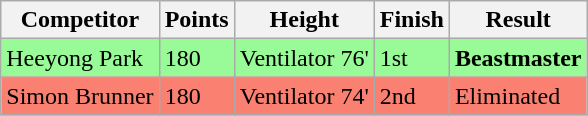<table class="wikitable sortable">
<tr>
<th>Competitor</th>
<th>Points</th>
<th>Height</th>
<th>Finish</th>
<th>Result</th>
</tr>
<tr style="background-color:#98fb98">
<td> Heeyong Park</td>
<td>180</td>
<td>Ventilator 76'</td>
<td>1st</td>
<td><strong>Beastmaster</strong></td>
</tr>
<tr style="background-color:#fa8072">
<td> Simon Brunner</td>
<td>180</td>
<td>Ventilator 74'</td>
<td>2nd</td>
<td>Eliminated</td>
</tr>
</table>
